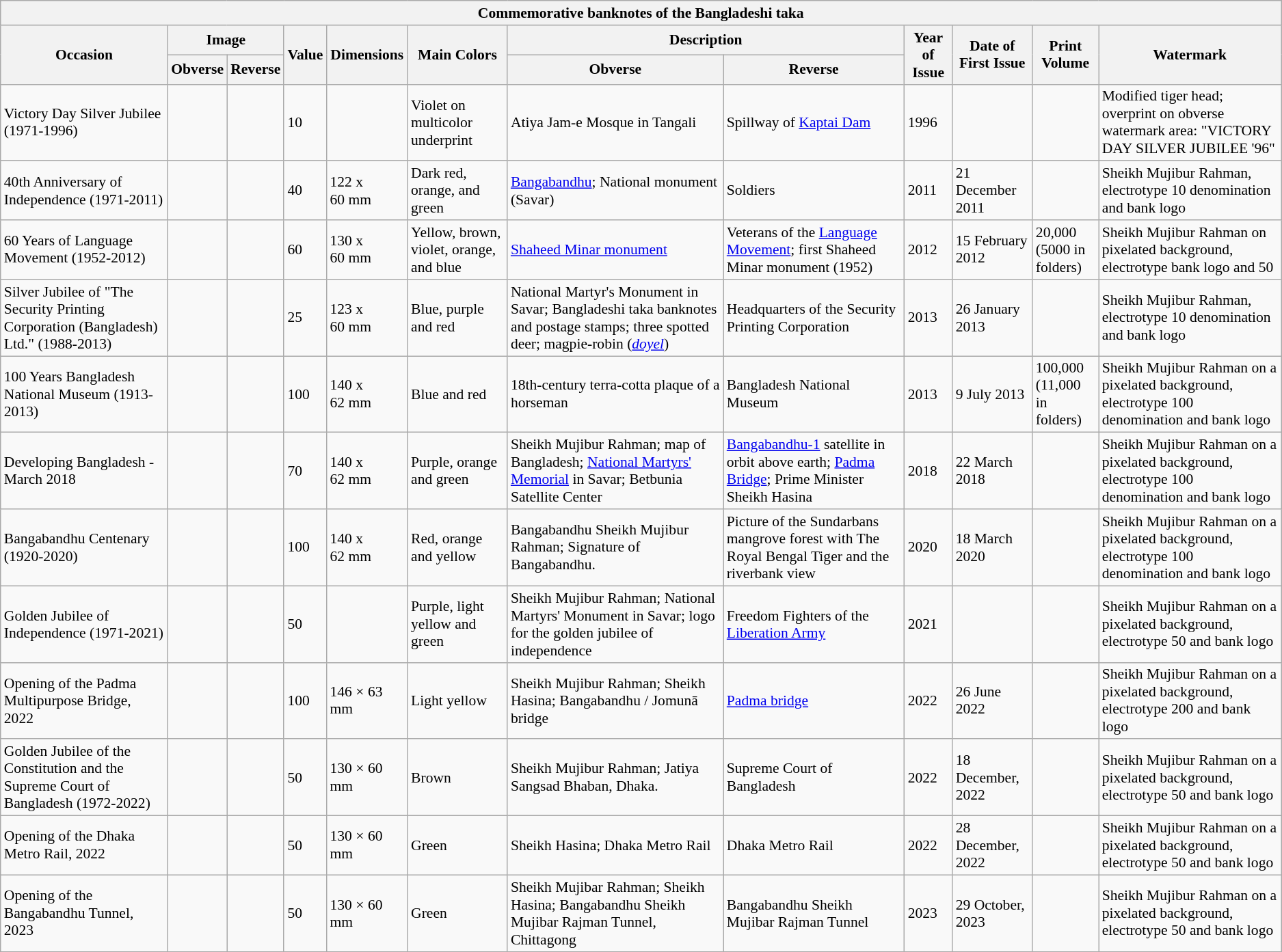<table class="wikitable" style="font-size: 90%">
<tr>
<th colspan="12">Commemorative banknotes of the Bangladeshi taka</th>
</tr>
<tr>
<th rowspan="2">Occasion</th>
<th colspan="2">Image</th>
<th rowspan="2">Value</th>
<th rowspan="2">Dimensions</th>
<th rowspan="2">Main Colors</th>
<th colspan="2">Description</th>
<th rowspan="2">Year of Issue</th>
<th rowspan="2">Date of First Issue</th>
<th rowspan="2">Print Volume</th>
<th rowspan="2">Watermark</th>
</tr>
<tr>
<th>Obverse</th>
<th>Reverse</th>
<th>Obverse</th>
<th>Reverse</th>
</tr>
<tr>
<td>Victory Day Silver Jubilee (1971-1996)</td>
<td></td>
<td></td>
<td>10</td>
<td></td>
<td>Violet on multicolor underprint</td>
<td>Atiya Jam-e Mosque in Tangali</td>
<td>Spillway of <a href='#'>Kaptai Dam</a></td>
<td>1996</td>
<td></td>
<td></td>
<td>Modified tiger head; overprint on obverse watermark area: "VICTORY DAY SILVER JUBILEE '96"</td>
</tr>
<tr>
<td>40th Anniversary of Independence (1971-2011)</td>
<td></td>
<td></td>
<td>40</td>
<td>122 x 60 mm</td>
<td>Dark red, orange, and green</td>
<td><a href='#'>Bangabandhu</a>; National monument (Savar)</td>
<td>Soldiers</td>
<td>2011</td>
<td>21 December 2011</td>
<td></td>
<td>Sheikh Mujibur Rahman, electrotype 10 denomination and bank logo</td>
</tr>
<tr>
<td>60 Years of Language Movement (1952-2012)</td>
<td></td>
<td></td>
<td>60</td>
<td>130 x 60 mm</td>
<td>Yellow, brown, violet, orange, and blue</td>
<td><a href='#'>Shaheed Minar monument</a></td>
<td>Veterans of the <a href='#'>Language Movement</a>; first Shaheed Minar monument (1952)</td>
<td>2012</td>
<td>15 February 2012</td>
<td>20,000<br>(5000 in folders)</td>
<td>Sheikh Mujibur Rahman on pixelated background, electrotype bank logo and 50</td>
</tr>
<tr>
<td>Silver Jubilee of "The Security Printing Corporation (Bangladesh) Ltd." (1988-2013)</td>
<td></td>
<td></td>
<td>25</td>
<td>123 x 60 mm</td>
<td>Blue, purple and red</td>
<td>National Martyr's Monument in Savar; Bangladeshi taka banknotes and postage stamps; three spotted deer; magpie-robin (<em><a href='#'>doyel</a></em>)</td>
<td>Headquarters of the Security Printing Corporation</td>
<td>2013</td>
<td>26 January 2013</td>
<td></td>
<td>Sheikh Mujibur Rahman, electrotype 10 denomination and bank logo</td>
</tr>
<tr>
<td>100 Years Bangladesh National Museum (1913-2013)</td>
<td></td>
<td></td>
<td>100</td>
<td>140 x 62 mm</td>
<td>Blue and red</td>
<td>18th-century terra-cotta plaque of a horseman</td>
<td>Bangladesh National Museum</td>
<td>2013</td>
<td>9 July 2013</td>
<td>100,000<br>(11,000 in folders)</td>
<td>Sheikh Mujibur Rahman on a pixelated background, electrotype 100 denomination and bank logo</td>
</tr>
<tr>
<td>Developing Bangladesh - March 2018</td>
<td></td>
<td></td>
<td>70</td>
<td>140 x 62 mm</td>
<td>Purple, orange and green</td>
<td>Sheikh Mujibur Rahman; map of Bangladesh; <a href='#'>National Martyrs' Memorial</a> in Savar; Betbunia Satellite Center</td>
<td><a href='#'>Bangabandhu-1</a> satellite in orbit above earth; <a href='#'>Padma Bridge</a>; Prime Minister Sheikh Hasina</td>
<td>2018</td>
<td>22 March 2018</td>
<td></td>
<td>Sheikh Mujibur Rahman on a pixelated background, electrotype 100 denomination and bank logo</td>
</tr>
<tr>
<td>Bangabandhu Centenary (1920-2020)</td>
<td></td>
<td></td>
<td>100</td>
<td>140 x 62 mm</td>
<td>Red, orange and yellow</td>
<td>Bangabandhu Sheikh Mujibur Rahman; Signature of Bangabandhu.</td>
<td>Picture of the Sundarbans mangrove forest with The Royal Bengal Tiger and the riverbank view</td>
<td>2020</td>
<td>18 March 2020</td>
<td></td>
<td>Sheikh Mujibur Rahman on a pixelated background, electrotype 100 denomination and bank logo</td>
</tr>
<tr>
<td>Golden Jubilee of Independence (1971-2021)</td>
<td></td>
<td></td>
<td>50</td>
<td></td>
<td>Purple, light yellow and green</td>
<td>Sheikh Mujibur Rahman; National Martyrs' Monument in Savar; logo for the golden jubilee of independence</td>
<td>Freedom Fighters of the <a href='#'>Liberation Army</a></td>
<td>2021</td>
<td></td>
<td></td>
<td>Sheikh Mujibur Rahman on a pixelated background, electrotype 50 and bank logo</td>
</tr>
<tr>
<td>Opening of the Padma Multipurpose Bridge, 2022</td>
<td></td>
<td></td>
<td>100</td>
<td>146 × 63 mm</td>
<td>Light yellow</td>
<td>Sheikh Mujibur Rahman; Sheikh Hasina; Bangabandhu / Jomunā bridge</td>
<td><a href='#'>Padma bridge</a></td>
<td>2022</td>
<td>26 June 2022</td>
<td></td>
<td>Sheikh Mujibur Rahman on a pixelated background, electrotype 200 and bank logo</td>
</tr>
<tr>
<td>Golden Jubilee of the Constitution and the Supreme Court of Bangladesh (1972-2022)</td>
<td></td>
<td></td>
<td>50</td>
<td>130 × 60 mm</td>
<td>Brown</td>
<td>Sheikh Mujibur Rahman; Jatiya Sangsad Bhaban, Dhaka.</td>
<td>Supreme Court of Bangladesh</td>
<td>2022</td>
<td>18 December, 2022</td>
<td></td>
<td>Sheikh Mujibur Rahman on a pixelated background, electrotype 50 and bank logo</td>
</tr>
<tr>
<td>Opening of the Dhaka Metro Rail, 2022</td>
<td></td>
<td></td>
<td>50</td>
<td>130 × 60 mm</td>
<td>Green</td>
<td>Sheikh Hasina; Dhaka Metro Rail</td>
<td>Dhaka Metro Rail</td>
<td>2022</td>
<td>28 December, 2022</td>
<td></td>
<td>Sheikh Mujibur Rahman on a pixelated background, electrotype 50 and bank logo</td>
</tr>
<tr>
<td>Opening of the Bangabandhu Tunnel, 2023</td>
<td></td>
<td></td>
<td>50</td>
<td>130 × 60 mm</td>
<td>Green</td>
<td>Sheikh Mujibar Rahman; Sheikh Hasina; Bangabandhu Sheikh Mujibar Rajman Tunnel, Chittagong</td>
<td>Bangabandhu Sheikh Mujibar Rajman Tunnel</td>
<td>2023</td>
<td>29 October, 2023</td>
<td></td>
<td>Sheikh Mujibur Rahman on a pixelated background, electrotype 50 and bank logo</td>
</tr>
<tr>
</tr>
</table>
